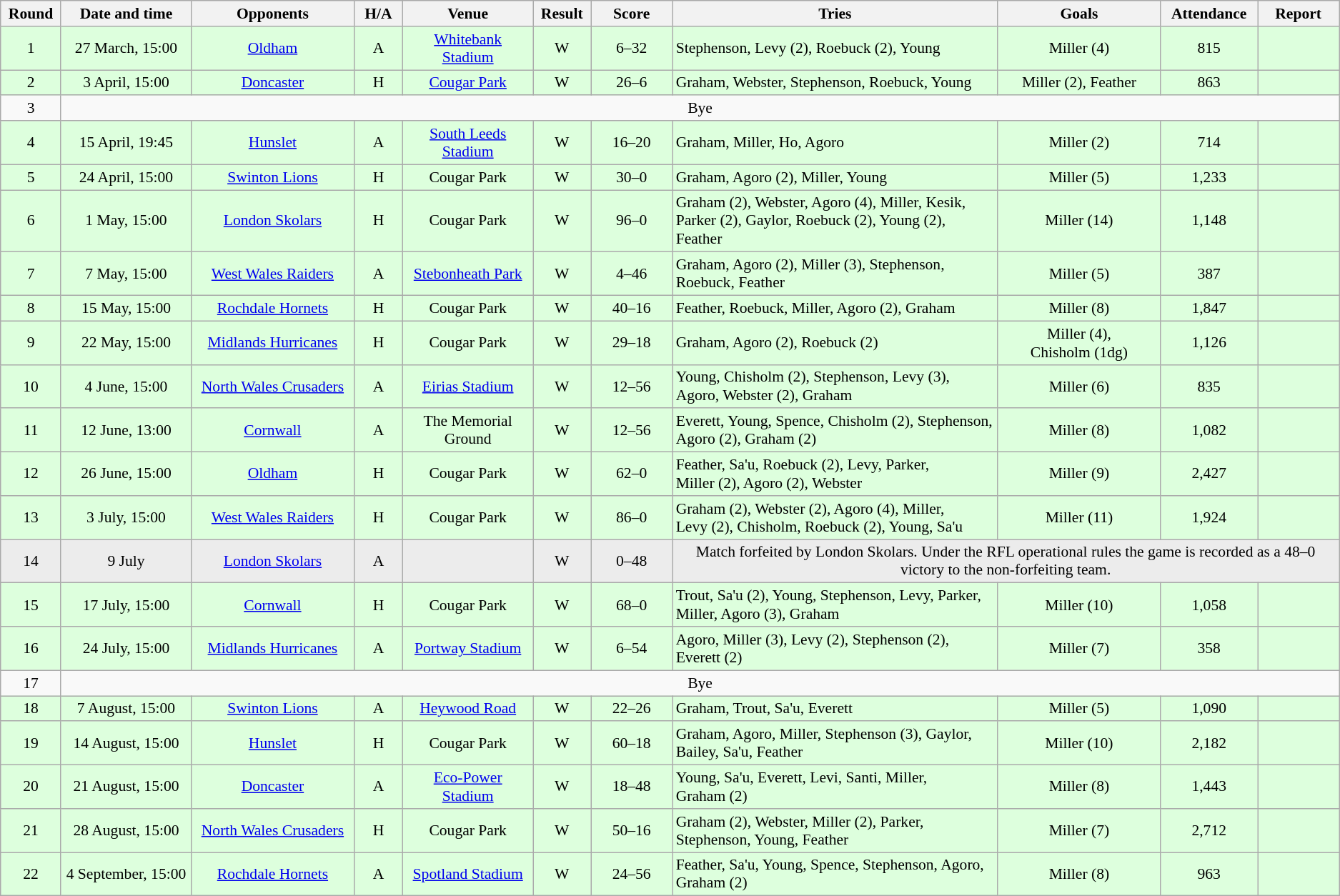<table class="wikitable" style="font-size:90%; text-align:center;">
<tr>
<th scope="col" width=3%>Round</th>
<th scope="col" width=8%>Date and time</th>
<th scope="col" width=10%>Opponents</th>
<th scope="col" width=3%>H/A</th>
<th scope="col" width=8%>Venue</th>
<th scope="col" width=3%>Result</th>
<th scope="col" width=5%>Score</th>
<th scope="col" width=20%>Tries</th>
<th scope="col" width=10%>Goals</th>
<th scope="col" width=5%>Attendance</th>
<th scope="col" width=5%>Report</th>
</tr>
<tr style="background:#ddffdd;">
<td>1</td>
<td>27 March, 15:00</td>
<td> <a href='#'>Oldham</a></td>
<td>A</td>
<td><a href='#'>Whitebank Stadium</a></td>
<td>W</td>
<td>6–32</td>
<td style="text-align:left;">Stephenson, Levy (2), Roebuck (2), Young</td>
<td>Miller (4)</td>
<td>815</td>
<td></td>
</tr>
<tr style="background:#ddffdd;">
<td>2</td>
<td>3 April, 15:00</td>
<td> <a href='#'>Doncaster</a></td>
<td>H</td>
<td><a href='#'>Cougar Park</a></td>
<td>W</td>
<td>26–6</td>
<td style="text-align:left;">Graham, Webster, Stephenson, Roebuck, Young</td>
<td>Miller (2), Feather</td>
<td>863</td>
<td></td>
</tr>
<tr>
<td>3</td>
<td colspan=10>Bye</td>
</tr>
<tr style="background:#ddffdd;">
<td>4</td>
<td>15 April, 19:45</td>
<td> <a href='#'>Hunslet</a></td>
<td>A</td>
<td><a href='#'>South Leeds Stadium</a></td>
<td>W</td>
<td>16–20</td>
<td style="text-align:left;">Graham, Miller, Ho, Agoro</td>
<td>Miller (2)</td>
<td>714</td>
<td></td>
</tr>
<tr style="background:#ddffdd;">
<td>5</td>
<td>24 April, 15:00</td>
<td> <a href='#'>Swinton Lions</a></td>
<td>H</td>
<td>Cougar Park</td>
<td>W</td>
<td>30–0</td>
<td style="text-align:left;">Graham, Agoro (2), Miller, Young</td>
<td>Miller (5)</td>
<td>1,233</td>
<td></td>
</tr>
<tr style="background:#ddffdd;">
<td>6</td>
<td>1 May, 15:00</td>
<td> <a href='#'>London Skolars</a></td>
<td>H</td>
<td>Cougar Park</td>
<td>W</td>
<td>96–0</td>
<td style="text-align:left;">Graham (2), Webster, Agoro (4), Miller, Kesik, Parker (2), Gaylor, Roebuck (2), Young (2), Feather</td>
<td>Miller (14)</td>
<td>1,148</td>
<td></td>
</tr>
<tr style="background:#ddffdd;">
<td>7</td>
<td>7 May, 15:00</td>
<td> <a href='#'>West Wales Raiders</a></td>
<td>A</td>
<td><a href='#'>Stebonheath Park</a></td>
<td>W</td>
<td>4–46</td>
<td style="text-align:left;">Graham, Agoro (2), Miller (3), Stephenson, Roebuck, Feather</td>
<td>Miller (5)</td>
<td>387</td>
<td></td>
</tr>
<tr style="background:#ddffdd;">
<td>8</td>
<td>15 May, 15:00</td>
<td> <a href='#'>Rochdale Hornets</a></td>
<td>H</td>
<td>Cougar Park</td>
<td>W</td>
<td>40–16</td>
<td style="text-align:left;">Feather, Roebuck, Miller, Agoro (2), Graham</td>
<td>Miller (8)</td>
<td>1,847</td>
<td></td>
</tr>
<tr style="background:#ddffdd;">
<td>9</td>
<td>22 May, 15:00</td>
<td> <a href='#'>Midlands Hurricanes</a></td>
<td>H</td>
<td>Cougar Park</td>
<td>W</td>
<td>29–18</td>
<td style="text-align:left;">Graham, Agoro (2), Roebuck (2)</td>
<td>Miller (4), Chisholm (1dg)</td>
<td>1,126</td>
<td></td>
</tr>
<tr style="background:#ddffdd;">
<td>10</td>
<td>4 June, 15:00</td>
<td> <a href='#'>North Wales Crusaders</a></td>
<td>A</td>
<td><a href='#'>Eirias Stadium</a></td>
<td>W</td>
<td>12–56</td>
<td style="text-align:left;">Young, Chisholm (2), Stephenson, Levy (3), Agoro, Webster (2), Graham</td>
<td>Miller (6)</td>
<td>835</td>
<td></td>
</tr>
<tr style="background:#ddffdd;">
<td>11</td>
<td>12 June, 13:00</td>
<td> <a href='#'>Cornwall</a></td>
<td>A</td>
<td>The Memorial Ground</td>
<td>W</td>
<td>12–56</td>
<td style="text-align:left;">Everett, Young, Spence, Chisholm (2), Stephenson, Agoro (2), Graham (2)</td>
<td>Miller (8)</td>
<td>1,082</td>
<td></td>
</tr>
<tr style="background:#ddffdd;">
<td>12</td>
<td>26 June, 15:00</td>
<td> <a href='#'>Oldham</a></td>
<td>H</td>
<td>Cougar Park</td>
<td>W</td>
<td>62–0</td>
<td style="text-align:left;">Feather, Sa'u, Roebuck (2), Levy, Parker, Miller (2), Agoro (2), Webster</td>
<td>Miller (9)</td>
<td>2,427</td>
<td></td>
</tr>
<tr style="background:#ddffdd;">
<td>13</td>
<td>3 July, 15:00</td>
<td> <a href='#'>West Wales Raiders</a></td>
<td>H</td>
<td>Cougar Park</td>
<td>W</td>
<td>86–0</td>
<td style="text-align:left;">Graham (2), Webster (2), Agoro (4), Miller, Levy (2), Chisholm, Roebuck (2), Young, Sa'u</td>
<td>Miller (11)</td>
<td>1,924</td>
<td></td>
</tr>
<tr style="background: #ececec;">
<td>14</td>
<td>9 July</td>
<td> <a href='#'>London Skolars</a></td>
<td>A</td>
<td></td>
<td>W</td>
<td>0–48</td>
<td colspan=4>Match forfeited by London Skolars. Under the RFL operational rules the game is recorded as a 48–0 victory to the non-forfeiting team.</td>
</tr>
<tr style="background:#ddffdd;">
<td>15</td>
<td>17 July, 15:00</td>
<td> <a href='#'>Cornwall</a></td>
<td>H</td>
<td>Cougar Park</td>
<td>W</td>
<td>68–0</td>
<td style="text-align:left;">Trout, Sa'u (2), Young, Stephenson, Levy, Parker, Miller, Agoro (3), Graham</td>
<td>Miller (10)</td>
<td>1,058</td>
<td></td>
</tr>
<tr style="background:#ddffdd;">
<td>16</td>
<td>24 July, 15:00</td>
<td> <a href='#'>Midlands Hurricanes</a></td>
<td>A</td>
<td><a href='#'>Portway Stadium</a></td>
<td>W</td>
<td>6–54</td>
<td style="text-align:left;">Agoro, Miller (3), Levy (2), Stephenson (2), Everett (2)</td>
<td>Miller (7)</td>
<td>358</td>
<td></td>
</tr>
<tr>
<td>17</td>
<td colspan=10>Bye</td>
</tr>
<tr style="background:#ddffdd;">
<td>18</td>
<td>7 August, 15:00</td>
<td> <a href='#'>Swinton Lions</a></td>
<td>A</td>
<td><a href='#'>Heywood Road</a></td>
<td>W</td>
<td>22–26</td>
<td style="text-align:left;">Graham, Trout, Sa'u, Everett</td>
<td>Miller (5)</td>
<td>1,090</td>
<td></td>
</tr>
<tr style="background:#ddffdd;">
<td>19</td>
<td>14 August, 15:00</td>
<td> <a href='#'>Hunslet</a></td>
<td>H</td>
<td>Cougar Park</td>
<td>W</td>
<td>60–18</td>
<td style="text-align:left;">Graham, Agoro, Miller, Stephenson (3), Gaylor, Bailey, Sa'u, Feather</td>
<td>Miller (10)</td>
<td>2,182</td>
<td></td>
</tr>
<tr style="background:#ddffdd;">
<td>20</td>
<td>21 August, 15:00</td>
<td> <a href='#'>Doncaster</a></td>
<td>A</td>
<td><a href='#'>Eco-Power Stadium</a></td>
<td>W</td>
<td>18–48</td>
<td style="text-align:left;">Young, Sa'u, Everett, Levi, Santi, Miller, Graham (2)</td>
<td>Miller (8)</td>
<td>1,443</td>
<td></td>
</tr>
<tr style="background:#ddffdd;">
<td>21</td>
<td>28 August, 15:00</td>
<td> <a href='#'>North Wales Crusaders</a></td>
<td>H</td>
<td>Cougar Park</td>
<td>W</td>
<td>50–16</td>
<td style="text-align:left;">Graham (2), Webster, Miller (2), Parker, Stephenson, Young, Feather</td>
<td>Miller (7)</td>
<td>2,712</td>
<td></td>
</tr>
<tr style="background:#ddffdd;">
<td>22</td>
<td>4 September, 15:00</td>
<td> <a href='#'>Rochdale Hornets</a></td>
<td>A</td>
<td><a href='#'>Spotland Stadium</a></td>
<td>W</td>
<td>24–56</td>
<td style="text-align:left;">Feather, Sa'u, Young, Spence, Stephenson, Agoro, Graham (2)</td>
<td>Miller (8)</td>
<td>963</td>
<td></td>
</tr>
</table>
